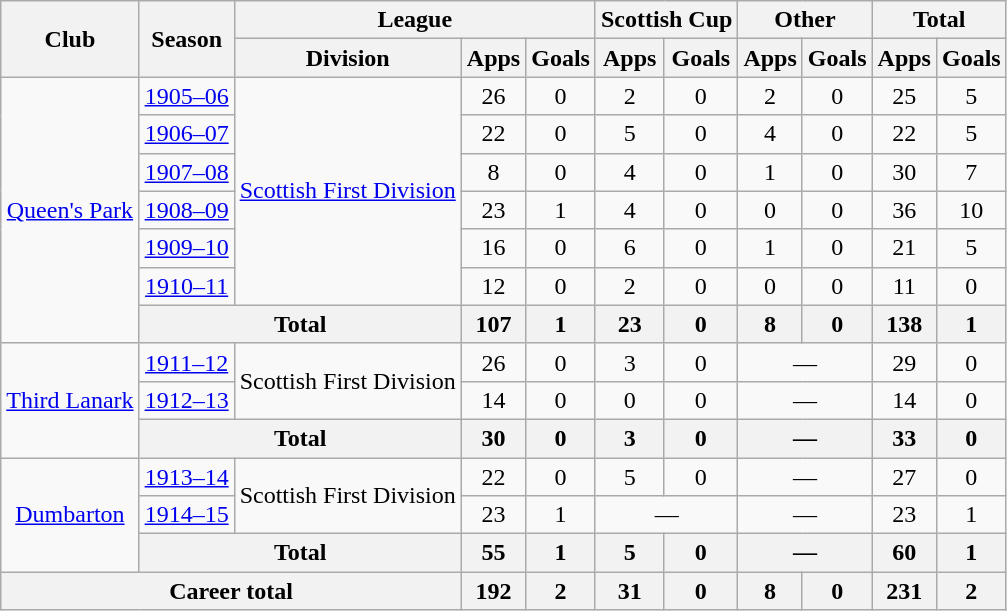<table class="wikitable" style="text-align: center">
<tr>
<th rowspan="2">Club</th>
<th rowspan="2">Season</th>
<th colspan="3">League</th>
<th colspan="2">Scottish Cup</th>
<th colspan="2">Other</th>
<th colspan="2">Total</th>
</tr>
<tr>
<th>Division</th>
<th>Apps</th>
<th>Goals</th>
<th>Apps</th>
<th>Goals</th>
<th>Apps</th>
<th>Goals</th>
<th>Apps</th>
<th>Goals</th>
</tr>
<tr>
<td rowspan="7"><a href='#'>Queen's Park</a></td>
<td><a href='#'>1905–06</a></td>
<td rowspan="6"><a href='#'>Scottish First Division</a></td>
<td>26</td>
<td>0</td>
<td>2</td>
<td>0</td>
<td>2</td>
<td>0</td>
<td>25</td>
<td>5</td>
</tr>
<tr>
<td><a href='#'>1906–07</a></td>
<td>22</td>
<td>0</td>
<td>5</td>
<td>0</td>
<td>4</td>
<td>0</td>
<td>22</td>
<td>5</td>
</tr>
<tr>
<td><a href='#'>1907–08</a></td>
<td>8</td>
<td>0</td>
<td>4</td>
<td>0</td>
<td>1</td>
<td>0</td>
<td>30</td>
<td>7</td>
</tr>
<tr>
<td><a href='#'>1908–09</a></td>
<td>23</td>
<td>1</td>
<td>4</td>
<td>0</td>
<td>0</td>
<td>0</td>
<td>36</td>
<td>10</td>
</tr>
<tr>
<td><a href='#'>1909–10</a></td>
<td>16</td>
<td>0</td>
<td>6</td>
<td>0</td>
<td>1</td>
<td>0</td>
<td>21</td>
<td>5</td>
</tr>
<tr>
<td><a href='#'>1910–11</a></td>
<td>12</td>
<td>0</td>
<td>2</td>
<td>0</td>
<td>0</td>
<td>0</td>
<td>11</td>
<td>0</td>
</tr>
<tr>
<th colspan="2">Total</th>
<th>107</th>
<th>1</th>
<th>23</th>
<th>0</th>
<th>8</th>
<th>0</th>
<th>138</th>
<th>1</th>
</tr>
<tr>
<td rowspan="3"><a href='#'>Third Lanark</a></td>
<td><a href='#'>1911–12</a></td>
<td rowspan="2">Scottish First Division</td>
<td>26</td>
<td>0</td>
<td>3</td>
<td>0</td>
<td colspan="2">—</td>
<td>29</td>
<td>0</td>
</tr>
<tr>
<td><a href='#'>1912–13</a></td>
<td>14</td>
<td>0</td>
<td>0</td>
<td>0</td>
<td colspan="2">—</td>
<td>14</td>
<td>0</td>
</tr>
<tr>
<th colspan="2">Total</th>
<th>30</th>
<th>0</th>
<th>3</th>
<th>0</th>
<th colspan="2">—</th>
<th>33</th>
<th>0</th>
</tr>
<tr>
<td rowspan="3"><a href='#'>Dumbarton</a></td>
<td><a href='#'>1913–14</a></td>
<td rowspan="2">Scottish First Division</td>
<td>22</td>
<td>0</td>
<td>5</td>
<td>0</td>
<td colspan="2">—</td>
<td>27</td>
<td>0</td>
</tr>
<tr>
<td><a href='#'>1914–15</a></td>
<td>23</td>
<td>1</td>
<td colspan="2">—</td>
<td colspan="2">—</td>
<td>23</td>
<td>1</td>
</tr>
<tr>
<th colspan="2">Total</th>
<th>55</th>
<th>1</th>
<th>5</th>
<th>0</th>
<th colspan="2">—</th>
<th>60</th>
<th>1</th>
</tr>
<tr>
<th colspan="3">Career total</th>
<th>192</th>
<th>2</th>
<th>31</th>
<th>0</th>
<th>8</th>
<th>0</th>
<th>231</th>
<th>2</th>
</tr>
</table>
